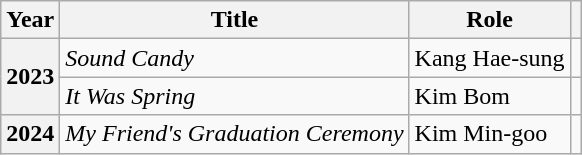<table class="wikitable plainrowheaders">
<tr>
<th scope="col">Year</th>
<th scope="col">Title</th>
<th scope="col">Role</th>
<th scope="col" class="unsortable"></th>
</tr>
<tr>
<th scope="row" rowspan="2">2023</th>
<td><em>Sound Candy</em></td>
<td>Kang Hae-sung</td>
<td></td>
</tr>
<tr>
<td><em>It Was Spring</em></td>
<td>Kim Bom</td>
<td></td>
</tr>
<tr>
<th scope="row">2024</th>
<td><em>My Friend's Graduation Ceremony</em></td>
<td>Kim Min-goo</td>
<td></td>
</tr>
</table>
